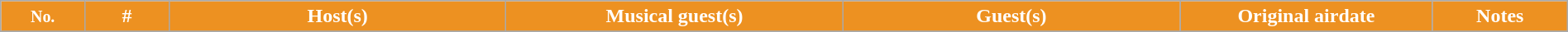<table class="wikitable" style="width:100%;">
<tr style="color:white">
<th style="background:#ED9121;" width="5%"><small>No.</small></th>
<th style="background:#ED9121;" width="5%">#</th>
<th style="background:#ED9121;" width="20%">Host(s)</th>
<th style="background:#ED9121;" width="20%">Musical guest(s)</th>
<th style="background:#ED9121;" width="20%">Guest(s)</th>
<th style="background:#ED9121;" width="15%">Original airdate</th>
<th style="background:#ED9121;" width="8%">Notes</th>
</tr>
<tr>
</tr>
</table>
